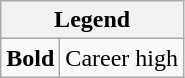<table class="wikitable mw-collapsible mw-collapsed">
<tr>
<th colspan="2">Legend</th>
</tr>
<tr>
<td><strong>Bold</strong></td>
<td>Career high</td>
</tr>
</table>
